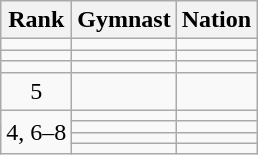<table class="wikitable sortable" style="text-align:center">
<tr>
<th>Rank</th>
<th>Gymnast</th>
<th>Nation</th>
</tr>
<tr>
<td></td>
<td align=left></td>
<td align=left></td>
</tr>
<tr>
<td></td>
<td align=left></td>
<td align=left></td>
</tr>
<tr>
<td></td>
<td align=left></td>
<td align=left></td>
</tr>
<tr>
<td>5</td>
<td align=left></td>
<td align=left></td>
</tr>
<tr>
<td rowspan=4>4, 6–8</td>
<td align=left></td>
<td align=left></td>
</tr>
<tr>
<td align=left></td>
<td align=left></td>
</tr>
<tr>
<td align=left></td>
<td align=left></td>
</tr>
<tr>
<td align=left></td>
<td align=left></td>
</tr>
</table>
